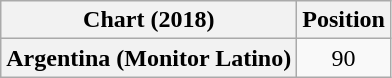<table class="wikitable plainrowheaders sortable" style="text-align:center">
<tr>
<th scope="col">Chart (2018)</th>
<th scope="col">Position</th>
</tr>
<tr>
<th scope="row">Argentina (Monitor Latino)</th>
<td>90</td>
</tr>
</table>
